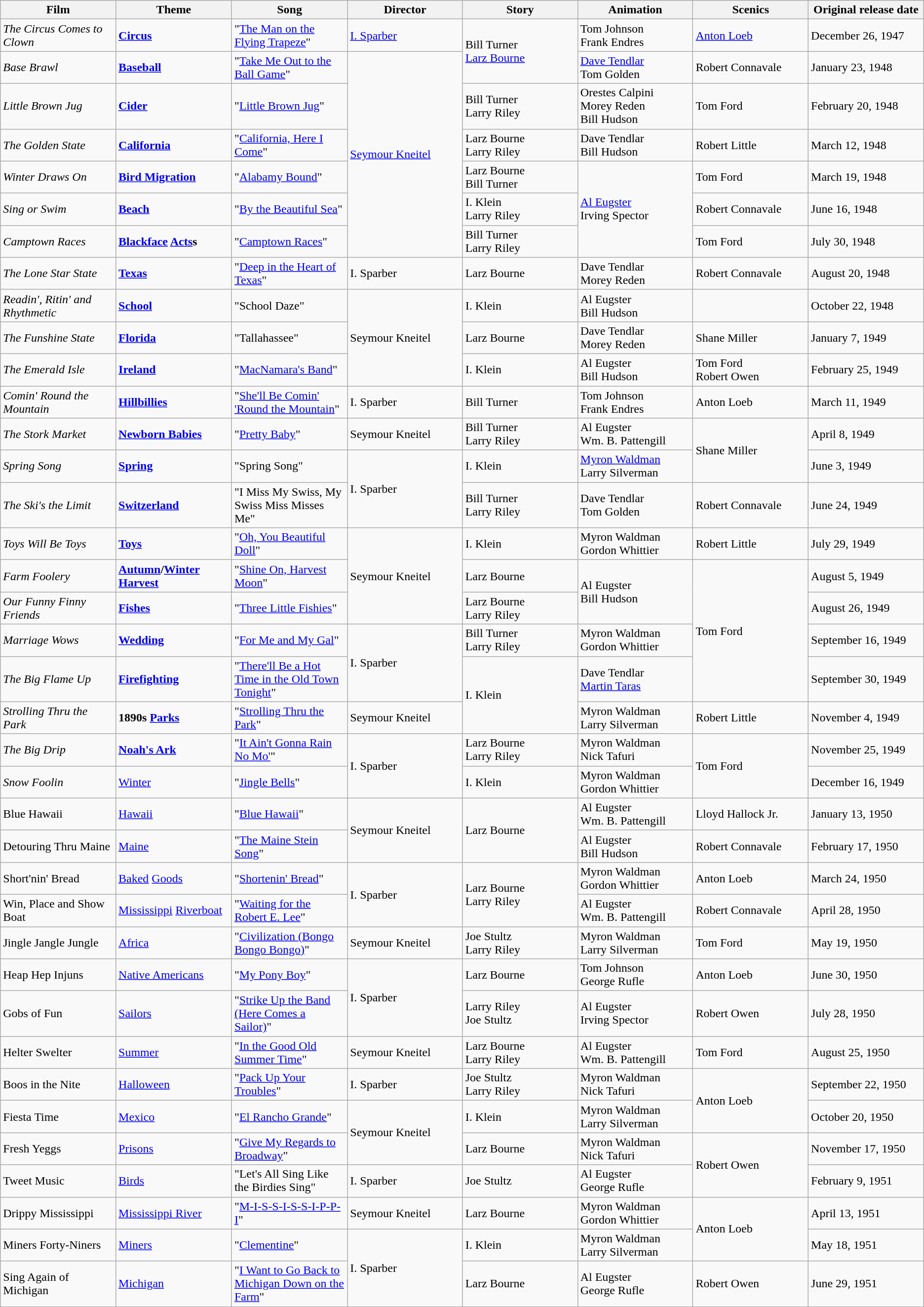<table class="wikitable sortable">
<tr>
<th style="text-align:center; width:150px;">Film</th>
<th style="text-align:center; width:150px;">Theme</th>
<th style="text-align:center; width:150px;">Song</th>
<th style="text-align:center; width:150px;">Director</th>
<th style="text-align:center; width:150px;">Story</th>
<th style="text-align:center; width:150px;">Animation</th>
<th style="text-align:center; width:150px;">Scenics</th>
<th style="text-align:center; width:150px;">Original release date</th>
</tr>
<tr>
<td><em>The Circus Comes to Clown</em></td>
<td><strong><a href='#'>Circus</a></strong></td>
<td>"<a href='#'>The Man on the Flying Trapeze</a>"</td>
<td><a href='#'>I. Sparber</a></td>
<td "align="center" rowspan="2">Bill Turner<br><a href='#'>Larz Bourne</a></td>
<td>Tom Johnson<br>Frank Endres</td>
<td><a href='#'>Anton Loeb</a></td>
<td>December 26, 1947</td>
</tr>
<tr>
<td><em>Base Brawl</em></td>
<td><strong><a href='#'>Baseball</a></strong></td>
<td>"<a href='#'>Take Me Out to the Ball Game</a>"</td>
<td "align="center" rowspan="6"><a href='#'>Seymour Kneitel</a></td>
<td><a href='#'>Dave Tendlar</a><br>Tom Golden</td>
<td>Robert Connavale</td>
<td>January 23, 1948</td>
</tr>
<tr>
<td><em>Little Brown Jug</em></td>
<td><strong><a href='#'>Cider</a></strong></td>
<td>"<a href='#'>Little Brown Jug</a>"</td>
<td>Bill Turner<br>Larry Riley</td>
<td>Orestes Calpini<br>Morey Reden<br>Bill Hudson</td>
<td>Tom Ford</td>
<td>February 20, 1948</td>
</tr>
<tr>
<td><em>The Golden State</em></td>
<td><strong><a href='#'>California</a></strong></td>
<td>"<a href='#'>California, Here I Come</a>"</td>
<td>Larz Bourne<br>Larry Riley</td>
<td>Dave Tendlar<br>Bill Hudson</td>
<td>Robert Little</td>
<td>March 12, 1948</td>
</tr>
<tr>
<td><em>Winter Draws On</em></td>
<td><strong><a href='#'>Bird Migration</a></strong></td>
<td>"<a href='#'>Alabamy Bound</a>"</td>
<td>Larz Bourne<br>Bill Turner</td>
<td "align="center" rowspan="3"><a href='#'>Al Eugster</a><br>Irving Spector</td>
<td>Tom Ford</td>
<td>March 19, 1948</td>
</tr>
<tr>
<td><em>Sing or Swim</em></td>
<td><strong><a href='#'>Beach</a></strong></td>
<td>"<a href='#'>By the Beautiful Sea</a>"</td>
<td>I. Klein<br>Larry Riley</td>
<td>Robert Connavale</td>
<td>June 16, 1948</td>
</tr>
<tr>
<td><em>Camptown Races</em></td>
<td><strong><a href='#'>Blackface</a> <a href='#'>Acts</a>s</strong></td>
<td>"<a href='#'>Camptown Races</a>"</td>
<td>Bill Turner<br>Larry Riley</td>
<td>Tom Ford</td>
<td>July 30, 1948</td>
</tr>
<tr>
<td><em>The Lone Star State</em></td>
<td><strong><a href='#'>Texas</a></strong></td>
<td>"<a href='#'>Deep in the Heart of Texas</a>"</td>
<td>I. Sparber</td>
<td>Larz Bourne</td>
<td>Dave Tendlar<br>Morey Reden</td>
<td>Robert Connavale</td>
<td>August 20, 1948</td>
</tr>
<tr>
<td><em>Readin', Ritin' and Rhythmetic</em></td>
<td><strong><a href='#'>School</a></strong></td>
<td>"School Daze"</td>
<td "align="center" rowspan="3">Seymour Kneitel</td>
<td>I. Klein</td>
<td>Al Eugster<br>Bill Hudson</td>
<td></td>
<td>October 22, 1948</td>
</tr>
<tr>
<td><em>The Funshine State</em></td>
<td><strong><a href='#'>Florida</a></strong></td>
<td>"Tallahassee"</td>
<td>Larz Bourne</td>
<td>Dave Tendlar<br>Morey Reden</td>
<td>Shane Miller</td>
<td>January 7, 1949</td>
</tr>
<tr>
<td><em>The Emerald Isle</em></td>
<td><strong><a href='#'>Ireland</a></strong></td>
<td>"<a href='#'>MacNamara's Band</a>"</td>
<td>I. Klein</td>
<td>Al Eugster<br>Bill Hudson</td>
<td>Tom Ford<br>Robert Owen</td>
<td>February 25, 1949</td>
</tr>
<tr>
<td><em>Comin' Round the Mountain</em></td>
<td><strong><a href='#'>Hillbillies</a></strong></td>
<td>"<a href='#'>She'll Be Comin' 'Round the Mountain</a>"</td>
<td>I. Sparber</td>
<td>Bill Turner</td>
<td>Tom Johnson<br>Frank Endres</td>
<td>Anton Loeb</td>
<td>March 11, 1949</td>
</tr>
<tr>
<td><em>The Stork Market</em></td>
<td><strong><a href='#'>Newborn Babies</a></strong></td>
<td>"<a href='#'>Pretty Baby</a>"</td>
<td>Seymour Kneitel</td>
<td>Bill Turner<br>Larry Riley</td>
<td>Al Eugster<br>Wm. B. Pattengill</td>
<td "align="center" rowspan="2">Shane Miller</td>
<td>April 8, 1949</td>
</tr>
<tr>
<td><em>Spring Song</em></td>
<td><strong><a href='#'>Spring</a></strong></td>
<td>"Spring Song"</td>
<td "align="center" rowspan="2">I. Sparber</td>
<td>I. Klein</td>
<td><a href='#'>Myron Waldman</a><br>Larry Silverman</td>
<td>June 3, 1949</td>
</tr>
<tr>
<td><em>The Ski's the Limit</em></td>
<td><strong><a href='#'>Switzerland</a></strong></td>
<td>"I Miss My Swiss, My Swiss Miss Misses Me"</td>
<td>Bill Turner<br>Larry Riley</td>
<td>Dave Tendlar<br>Tom Golden</td>
<td>Robert Connavale</td>
<td>June 24, 1949</td>
</tr>
<tr>
<td><em>Toys Will Be Toys</em></td>
<td><strong><a href='#'>Toys</a></strong></td>
<td>"<a href='#'>Oh, You Beautiful Doll</a>"</td>
<td "align="center" rowspan="3">Seymour Kneitel</td>
<td>I. Klein</td>
<td>Myron Waldman<br>Gordon Whittier</td>
<td>Robert Little</td>
<td>July 29, 1949</td>
</tr>
<tr>
<td><em>Farm Foolery</em></td>
<td><strong><a href='#'>Autumn</a>/<a href='#'>Winter</a> <a href='#'>Harvest</a></strong></td>
<td>"<a href='#'>Shine On, Harvest Moon</a>"</td>
<td>Larz Bourne</td>
<td "align="center" rowspan="2">Al Eugster<br>Bill Hudson</td>
<td "align="center" rowspan="4">Tom Ford</td>
<td>August 5, 1949</td>
</tr>
<tr>
<td><em>Our Funny Finny Friends</em></td>
<td><strong><a href='#'>Fishes</a></strong></td>
<td>"<a href='#'>Three Little Fishies</a>"</td>
<td>Larz Bourne<br>Larry Riley</td>
<td>August 26, 1949</td>
</tr>
<tr>
<td><em>Marriage Wows</em></td>
<td><strong><a href='#'>Wedding</a></strong></td>
<td>"<a href='#'>For Me and My Gal</a>"</td>
<td "align="center" rowspan="2">I. Sparber</td>
<td>Bill Turner<br>Larry Riley</td>
<td>Myron Waldman<br>Gordon Whittier</td>
<td>September 16, 1949</td>
</tr>
<tr>
<td><em>The Big Flame Up</em></td>
<td><strong><a href='#'>Firefighting</a></strong></td>
<td>"<a href='#'>There'll Be a Hot Time in the Old Town Tonight</a>"</td>
<td "align="center" rowspan="2">I. Klein</td>
<td>Dave Tendlar<br><a href='#'>Martin Taras</a></td>
<td>September 30, 1949</td>
</tr>
<tr>
<td><em>Strolling Thru the Park</em></td>
<td><strong>1890s <a href='#'>Parks</a></strong></td>
<td>"<a href='#'>Strolling Thru the Park</a>"</td>
<td>Seymour Kneitel</td>
<td>Myron Waldman<br>Larry Silverman</td>
<td>Robert Little</td>
<td>November 4, 1949</td>
</tr>
<tr>
<td><em>The Big Drip</em></td>
<td><strong><a href='#'>Noah's Ark</a></strong></td>
<td>"<a href='#'>It Ain't Gonna Rain No Mo'</a>"</td>
<td "align="center" rowspan="2">I. Sparber</td>
<td>Larz Bourne<br>Larry Riley</td>
<td>Myron Waldman<br>Nick Tafuri</td>
<td "align="center" rowspan="2">Tom Ford</td>
<td>November 25, 1949</td>
</tr>
<tr>
<td><em>Snow Foolin<strong></td>
<td></strong><a href='#'>Winter</a><strong></td>
<td>"<a href='#'>Jingle Bells</a>"</td>
<td>I. Klein</td>
<td>Myron Waldman<br>Gordon Whittier</td>
<td>December 16, 1949</td>
</tr>
<tr>
<td></em>Blue Hawaii<em></td>
<td></strong><a href='#'>Hawaii</a><strong></td>
<td>"<a href='#'>Blue Hawaii</a>"</td>
<td "align="center" rowspan="2">Seymour Kneitel</td>
<td "align="center" rowspan="2">Larz Bourne</td>
<td>Al Eugster<br>Wm. B. Pattengill</td>
<td>Lloyd Hallock Jr.</td>
<td>January 13, 1950</td>
</tr>
<tr>
<td></em>Detouring Thru Maine<em></td>
<td></strong><a href='#'>Maine</a><strong></td>
<td>"<a href='#'>The Maine Stein Song</a>"</td>
<td>Al Eugster<br>Bill Hudson</td>
<td>Robert Connavale</td>
<td>February 17, 1950</td>
</tr>
<tr>
<td></em>Short'nin' Bread<em></td>
<td></strong><a href='#'>Baked</a> <a href='#'>Goods</a><strong></td>
<td>"<a href='#'>Shortenin' Bread</a>"</td>
<td "align="center" rowspan="2">I. Sparber</td>
<td "align="center" rowspan="2">Larz Bourne<br>Larry Riley</td>
<td>Myron Waldman<br>Gordon Whittier</td>
<td>Anton Loeb</td>
<td>March 24, 1950</td>
</tr>
<tr>
<td></em>Win, Place and Show Boat<em></td>
<td></strong><a href='#'>Mississippi</a> <a href='#'>Riverboat</a><strong></td>
<td>"<a href='#'>Waiting for the Robert E. Lee</a>"</td>
<td>Al Eugster<br>Wm. B. Pattengill</td>
<td>Robert Connavale</td>
<td>April 28, 1950</td>
</tr>
<tr>
<td></em>Jingle Jangle Jungle<em></td>
<td></strong><a href='#'>Africa</a><strong></td>
<td>"<a href='#'>Civilization (Bongo Bongo Bongo)</a>"</td>
<td>Seymour Kneitel</td>
<td>Joe Stultz<br>Larry Riley</td>
<td>Myron Waldman<br>Larry Silverman</td>
<td>Tom Ford</td>
<td>May 19, 1950</td>
</tr>
<tr>
<td></em>Heap Hep Injuns<em></td>
<td></strong><a href='#'>Native Americans</a><strong></td>
<td>"<a href='#'>My Pony Boy</a>"</td>
<td "align="center" rowspan="2">I. Sparber</td>
<td>Larz Bourne</td>
<td>Tom Johnson<br>George Rufle</td>
<td>Anton Loeb</td>
<td>June 30, 1950</td>
</tr>
<tr>
<td></em>Gobs of Fun<em></td>
<td></strong><a href='#'>Sailors</a><strong></td>
<td>"<a href='#'>Strike Up the Band (Here Comes a Sailor)</a>"</td>
<td>Larry Riley<br>Joe Stultz</td>
<td>Al Eugster<br>Irving Spector</td>
<td>Robert Owen</td>
<td>July 28, 1950</td>
</tr>
<tr>
<td></em>Helter Swelter<em></td>
<td></strong><a href='#'>Summer</a><strong></td>
<td>"<a href='#'>In the Good Old Summer Time</a>"</td>
<td>Seymour Kneitel</td>
<td>Larz Bourne<br>Larry Riley</td>
<td>Al Eugster<br>Wm. B. Pattengill</td>
<td>Tom Ford</td>
<td>August 25, 1950</td>
</tr>
<tr>
<td></em>Boos in the Nite<em></td>
<td></strong><a href='#'>Halloween</a><strong></td>
<td>"<a href='#'>Pack Up Your Troubles</a>"</td>
<td>I. Sparber</td>
<td>Joe Stultz<br>Larry Riley</td>
<td>Myron Waldman<br>Nick Tafuri</td>
<td "align="center" rowspan="2">Anton Loeb</td>
<td>September 22, 1950</td>
</tr>
<tr>
<td></em>Fiesta Time<em></td>
<td></strong><a href='#'>Mexico</a><strong></td>
<td>"<a href='#'>El Rancho Grande</a>"</td>
<td "align="center" rowspan="2">Seymour Kneitel</td>
<td>I. Klein</td>
<td>Myron Waldman<br>Larry Silverman</td>
<td>October 20, 1950</td>
</tr>
<tr>
<td></em>Fresh Yeggs<em></td>
<td></strong><a href='#'>Prisons</a><strong></td>
<td>"<a href='#'>Give My Regards to Broadway</a>"</td>
<td>Larz Bourne</td>
<td>Myron Waldman<br>Nick Tafuri</td>
<td "align="center" rowspan="2">Robert Owen</td>
<td>November 17, 1950</td>
</tr>
<tr>
<td></em>Tweet Music<em></td>
<td></strong><a href='#'>Birds</a><strong></td>
<td>"Let's All Sing Like the Birdies Sing"</td>
<td>I. Sparber</td>
<td>Joe Stultz</td>
<td>Al Eugster<br>George Rufle</td>
<td>February 9, 1951</td>
</tr>
<tr>
<td></em>Drippy Mississippi<em></td>
<td></strong><a href='#'>Mississippi River</a><strong></td>
<td>"<a href='#'>M-I-S-S-I-S-S-I-P-P-I</a>"</td>
<td>Seymour Kneitel</td>
<td>Larz Bourne</td>
<td>Myron Waldman<br>Gordon Whittier</td>
<td "align="center" rowspan="2">Anton Loeb</td>
<td>April 13, 1951</td>
</tr>
<tr>
<td></em>Miners Forty-Niners<em></td>
<td></strong><a href='#'>Miners</a><strong></td>
<td>"<a href='#'>Clementine</a>"</td>
<td "align="center" rowspan="2">I. Sparber</td>
<td>I. Klein</td>
<td>Myron Waldman<br>Larry Silverman</td>
<td>May 18, 1951</td>
</tr>
<tr>
<td></em>Sing Again of Michigan<em></td>
<td></strong><a href='#'>Michigan</a><strong></td>
<td>"<a href='#'>I Want to Go Back to Michigan Down on the Farm</a>"</td>
<td>Larz Bourne</td>
<td>Al Eugster<br>George Rufle</td>
<td>Robert Owen</td>
<td>June 29, 1951</td>
</tr>
</table>
